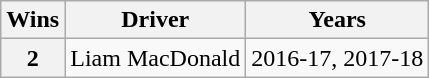<table class="wikitable">
<tr>
<th>Wins</th>
<th>Driver</th>
<th>Years</th>
</tr>
<tr>
<th>2</th>
<td> Liam MacDonald</td>
<td>2016-17, 2017-18</td>
</tr>
</table>
